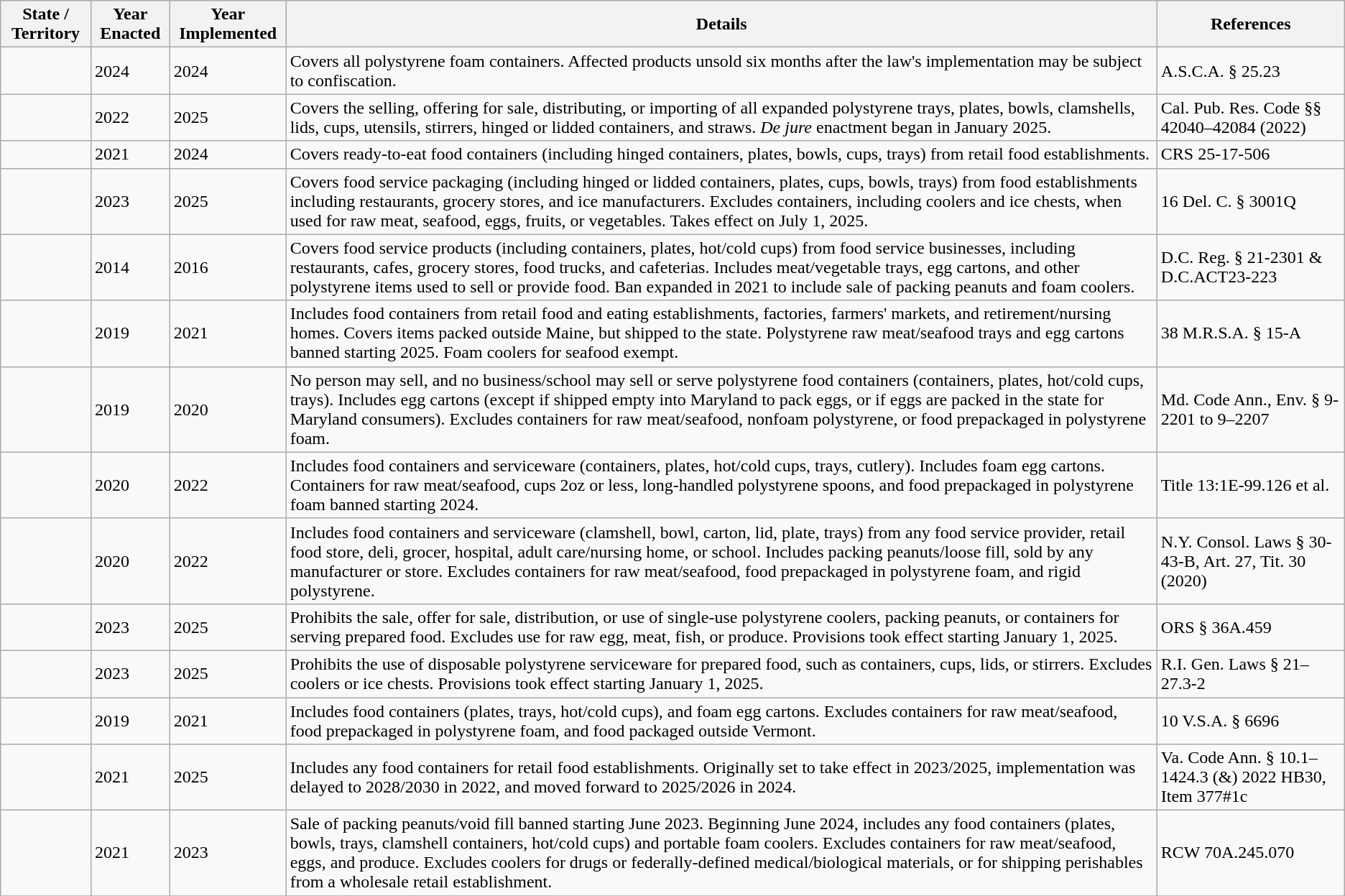<table class="wikitable sortable plainrowheaders">
<tr>
<th class="sortable" scope=col>State / Territory</th>
<th class="sortable" scope=col>Year Enacted</th>
<th class="sortable" scope=col>Year Implemented</th>
<th class="unsortable" scope=col>Details</th>
<th class="unsortable" scope=col>References</th>
</tr>
<tr>
<td></td>
<td>2024</td>
<td>2024</td>
<td>Covers all polystyrene foam containers. Affected products unsold six months after the law's implementation may be subject to confiscation.</td>
<td>A.S.C.A. § 25.23</td>
</tr>
<tr>
<td></td>
<td>2022</td>
<td>2025</td>
<td>Covers the selling, offering for sale, distributing, or importing of all expanded polystyrene trays, plates, bowls, clamshells, lids, cups, utensils, stirrers, hinged or lidded containers, and straws. <em>De jure</em> enactment began in January 2025.</td>
<td>Cal. Pub. Res. Code §§ 42040–42084 (2022)</td>
</tr>
<tr>
<td></td>
<td>2021</td>
<td>2024</td>
<td>Covers ready-to-eat food containers (including hinged containers, plates, bowls, cups, trays) from retail food establishments.</td>
<td>CRS 25-17-506</td>
</tr>
<tr>
<td></td>
<td>2023</td>
<td>2025</td>
<td>Covers food service packaging (including hinged or lidded containers, plates, cups, bowls, trays) from food establishments including restaurants, grocery stores, and ice manufacturers. Excludes containers, including coolers and ice chests, when used for raw meat, seafood, eggs, fruits, or vegetables. Takes effect on July 1, 2025.</td>
<td>16 Del. C. § 3001Q</td>
</tr>
<tr>
<td></td>
<td>2014</td>
<td>2016</td>
<td>Covers food service products (including containers, plates, hot/cold cups) from food service businesses, including restaurants, cafes, grocery stores, food trucks, and cafeterias. Includes meat/vegetable trays, egg cartons, and other polystyrene items used to sell or provide food. Ban expanded in 2021 to include sale of packing peanuts and foam coolers.</td>
<td>D.C. Reg. § 21-2301 & D.C.ACT23-223</td>
</tr>
<tr>
<td></td>
<td>2019</td>
<td>2021</td>
<td>Includes food containers from retail food and eating establishments, factories, farmers' markets, and retirement/nursing homes. Covers items packed outside Maine, but shipped to the state. Polystyrene raw meat/seafood trays and egg cartons banned starting 2025. Foam coolers for seafood exempt.</td>
<td>38 M.R.S.A. § 15-A</td>
</tr>
<tr>
<td></td>
<td>2019</td>
<td>2020</td>
<td>No person may sell, and no business/school may sell or serve polystyrene food containers (containers, plates, hot/cold cups, trays). Includes egg cartons (except if shipped empty into Maryland to pack eggs, or if eggs are packed in the state for Maryland consumers). Excludes containers for raw meat/seafood, nonfoam polystyrene, or food prepackaged in polystyrene foam.</td>
<td>Md. Code Ann., Env. § 9-2201 to 9–2207</td>
</tr>
<tr>
<td></td>
<td>2020</td>
<td>2022</td>
<td>Includes food containers and serviceware (containers, plates, hot/cold cups, trays, cutlery). Includes foam egg cartons. Containers for raw meat/seafood, cups 2oz or less, long-handled polystyrene spoons, and food prepackaged in polystyrene foam banned starting 2024.</td>
<td>Title 13:1E-99.126 et al.</td>
</tr>
<tr>
<td></td>
<td>2020</td>
<td>2022</td>
<td>Includes food containers and serviceware (clamshell, bowl, carton, lid, plate, trays) from any food service provider, retail food store, deli, grocer, hospital, adult care/nursing home, or school. Includes packing peanuts/loose fill, sold by any manufacturer or store. Excludes containers for raw meat/seafood, food prepackaged in polystyrene foam, and rigid polystyrene.</td>
<td>N.Y. Consol. Laws § 30-43-B, Art. 27, Tit. 30 (2020)</td>
</tr>
<tr>
<td></td>
<td>2023</td>
<td>2025</td>
<td>Prohibits the sale, offer for sale, distribution, or use of single-use polystyrene coolers, packing peanuts, or containers for serving prepared food. Excludes use for raw egg, meat, fish, or produce. Provisions took effect starting January 1, 2025.</td>
<td>ORS § 36A.459</td>
</tr>
<tr>
<td></td>
<td>2023</td>
<td>2025</td>
<td>Prohibits the use of disposable polystyrene serviceware for prepared food, such as containers, cups, lids, or stirrers. Excludes coolers or ice chests. Provisions took effect starting January 1, 2025.</td>
<td>R.I. Gen. Laws § 21–27.3-2</td>
</tr>
<tr>
<td></td>
<td>2019</td>
<td>2021</td>
<td>Includes food containers (plates, trays, hot/cold cups), and foam egg cartons. Excludes containers for raw meat/seafood, food prepackaged in polystyrene foam, and food packaged outside Vermont.</td>
<td>10 V.S.A. § 6696</td>
</tr>
<tr>
<td></td>
<td>2021</td>
<td>2025</td>
<td>Includes any food containers for retail food establishments. Originally set to take effect in 2023/2025, implementation was delayed to 2028/2030 in 2022, and moved forward to 2025/2026 in 2024.</td>
<td>Va. Code Ann. § 10.1–1424.3 (&) 2022 HB30, Item 377#1c </td>
</tr>
<tr>
<td></td>
<td>2021</td>
<td>2023</td>
<td>Sale of packing peanuts/void fill banned starting June 2023. Beginning June 2024, includes any food containers (plates, bowls, trays, clamshell containers, hot/cold cups) and portable foam coolers. Excludes containers for raw meat/seafood, eggs, and produce. Excludes coolers for drugs or federally-defined medical/biological materials, or for shipping perishables from a wholesale retail establishment.</td>
<td>RCW 70A.245.070</td>
</tr>
<tr>
</tr>
</table>
